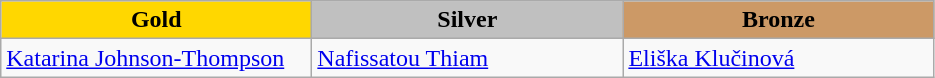<table class="wikitable" style="text-align:left">
<tr align="center">
<td width=200 bgcolor=gold><strong>Gold</strong></td>
<td width=200 bgcolor=silver><strong>Silver</strong></td>
<td width=200 bgcolor=CC9966><strong>Bronze</strong></td>
</tr>
<tr>
<td><a href='#'>Katarina Johnson-Thompson</a><br><em></em></td>
<td><a href='#'>Nafissatou Thiam</a><br><em></em></td>
<td><a href='#'>Eliška Klučinová</a><br><em></em></td>
</tr>
</table>
